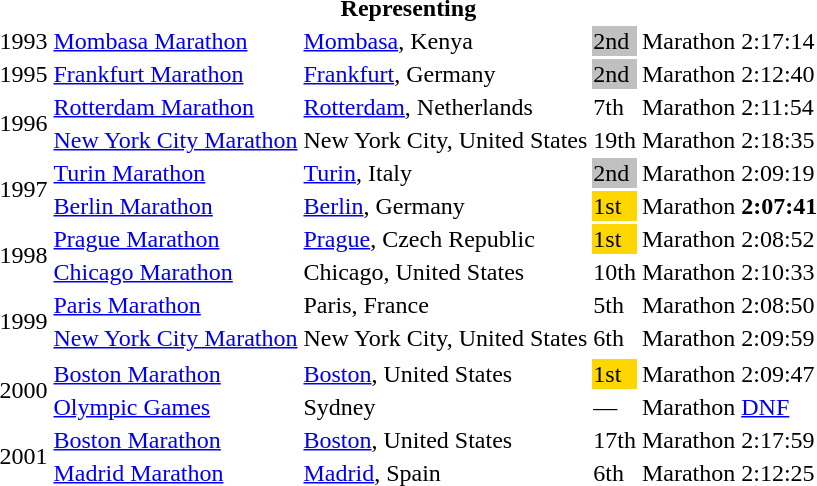<table>
<tr>
<th colspan="6">Representing </th>
</tr>
<tr>
<td>1993</td>
<td><a href='#'>Mombasa Marathon</a></td>
<td><a href='#'>Mombasa</a>, Kenya</td>
<td bgcolor="silver">2nd</td>
<td>Marathon</td>
<td>2:17:14</td>
</tr>
<tr>
<td>1995</td>
<td><a href='#'>Frankfurt Marathon</a></td>
<td><a href='#'>Frankfurt</a>, Germany</td>
<td bgcolor="silver">2nd</td>
<td>Marathon</td>
<td>2:12:40</td>
</tr>
<tr>
<td rowspan=2>1996</td>
<td><a href='#'>Rotterdam Marathon</a></td>
<td><a href='#'>Rotterdam</a>, Netherlands</td>
<td>7th</td>
<td>Marathon</td>
<td>2:11:54</td>
</tr>
<tr>
<td><a href='#'>New York City Marathon</a></td>
<td>New York City, United States</td>
<td>19th</td>
<td>Marathon</td>
<td>2:18:35</td>
</tr>
<tr>
<td rowspan=2>1997</td>
<td><a href='#'>Turin Marathon</a></td>
<td><a href='#'>Turin</a>, Italy</td>
<td bgcolor="silver">2nd</td>
<td>Marathon</td>
<td>2:09:19</td>
</tr>
<tr>
<td><a href='#'>Berlin Marathon</a></td>
<td><a href='#'>Berlin</a>, Germany</td>
<td bgcolor=gold>1st</td>
<td>Marathon</td>
<td><strong>2:07:41</strong></td>
</tr>
<tr>
<td rowspan=2>1998</td>
<td><a href='#'>Prague Marathon</a></td>
<td><a href='#'>Prague</a>, Czech Republic</td>
<td bgcolor=gold>1st</td>
<td>Marathon</td>
<td>2:08:52</td>
</tr>
<tr>
<td><a href='#'>Chicago Marathon</a></td>
<td>Chicago, United States</td>
<td>10th</td>
<td>Marathon</td>
<td>2:10:33</td>
</tr>
<tr>
<td rowspan=2>1999</td>
<td><a href='#'>Paris Marathon</a></td>
<td>Paris, France</td>
<td>5th</td>
<td>Marathon</td>
<td>2:08:50</td>
</tr>
<tr>
<td><a href='#'>New York City Marathon</a></td>
<td>New York City, United States</td>
<td>6th</td>
<td>Marathon</td>
<td>2:09:59</td>
</tr>
<tr>
</tr>
<tr>
<td rowspan=2>2000</td>
<td><a href='#'>Boston Marathon</a></td>
<td><a href='#'>Boston</a>, United States</td>
<td bgcolor=gold>1st</td>
<td>Marathon</td>
<td>2:09:47</td>
</tr>
<tr>
<td><a href='#'>Olympic Games</a></td>
<td>Sydney</td>
<td>—</td>
<td>Marathon</td>
<td><a href='#'>DNF</a></td>
</tr>
<tr>
<td rowspan=2>2001</td>
<td><a href='#'>Boston Marathon</a></td>
<td><a href='#'>Boston</a>, United States</td>
<td>17th</td>
<td>Marathon</td>
<td>2:17:59</td>
</tr>
<tr>
<td><a href='#'>Madrid Marathon</a></td>
<td><a href='#'>Madrid</a>, Spain</td>
<td>6th</td>
<td>Marathon</td>
<td>2:12:25</td>
</tr>
</table>
